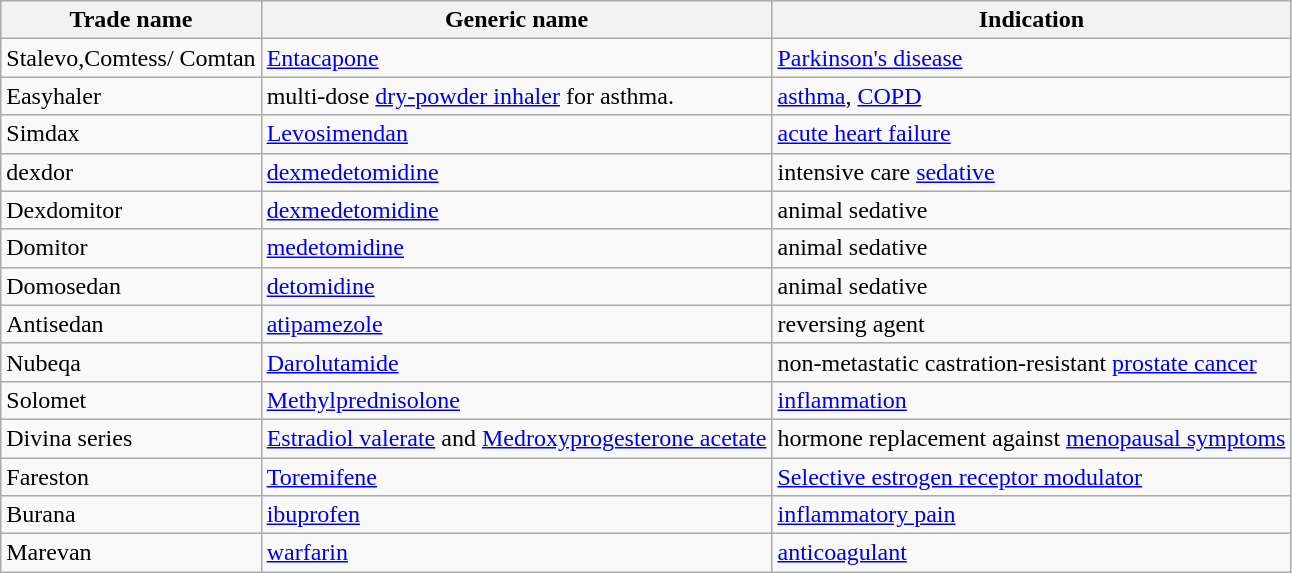<table class="wikitable">
<tr>
<th>Trade name</th>
<th>Generic name</th>
<th>Indication</th>
</tr>
<tr>
<td>Stalevo,Comtess/ Comtan</td>
<td><a href='#'>Entacapone</a></td>
<td><a href='#'>Parkinson's disease</a></td>
</tr>
<tr>
<td>Easyhaler</td>
<td>multi-dose <a href='#'>dry-powder inhaler</a> for asthma.</td>
<td><a href='#'>asthma</a>, <a href='#'>COPD</a></td>
</tr>
<tr>
<td>Simdax</td>
<td><a href='#'>Levosimendan</a></td>
<td><a href='#'>acute heart failure</a></td>
</tr>
<tr>
<td>dexdor</td>
<td><a href='#'>dexmedetomidine</a></td>
<td>intensive care <a href='#'>sedative</a></td>
</tr>
<tr>
<td>Dexdomitor</td>
<td><a href='#'>dexmedetomidine</a></td>
<td>animal sedative</td>
</tr>
<tr>
<td>Domitor</td>
<td><a href='#'>medetomidine</a></td>
<td>animal sedative</td>
</tr>
<tr>
<td>Domosedan</td>
<td><a href='#'>detomidine</a></td>
<td>animal sedative</td>
</tr>
<tr>
<td>Antisedan</td>
<td><a href='#'>atipamezole</a></td>
<td>reversing agent</td>
</tr>
<tr>
<td>Nubeqa</td>
<td><a href='#'>Darolutamide</a></td>
<td>non-metastatic castration-resistant <a href='#'>prostate cancer</a></td>
</tr>
<tr>
<td>Solomet</td>
<td><a href='#'>Methylprednisolone</a></td>
<td><a href='#'>inflammation</a></td>
</tr>
<tr>
<td>Divina series</td>
<td><a href='#'>Estradiol valerate</a> and <a href='#'>Medroxyprogesterone acetate</a></td>
<td>hormone replacement against <a href='#'>menopausal symptoms</a></td>
</tr>
<tr>
<td>Fareston</td>
<td><a href='#'>Toremifene</a></td>
<td><a href='#'>Selective estrogen receptor modulator</a></td>
</tr>
<tr>
<td>Burana</td>
<td><a href='#'>ibuprofen</a></td>
<td><a href='#'>inflammatory pain</a></td>
</tr>
<tr>
<td>Marevan</td>
<td><a href='#'>warfarin</a></td>
<td><a href='#'>anticoagulant</a></td>
</tr>
</table>
